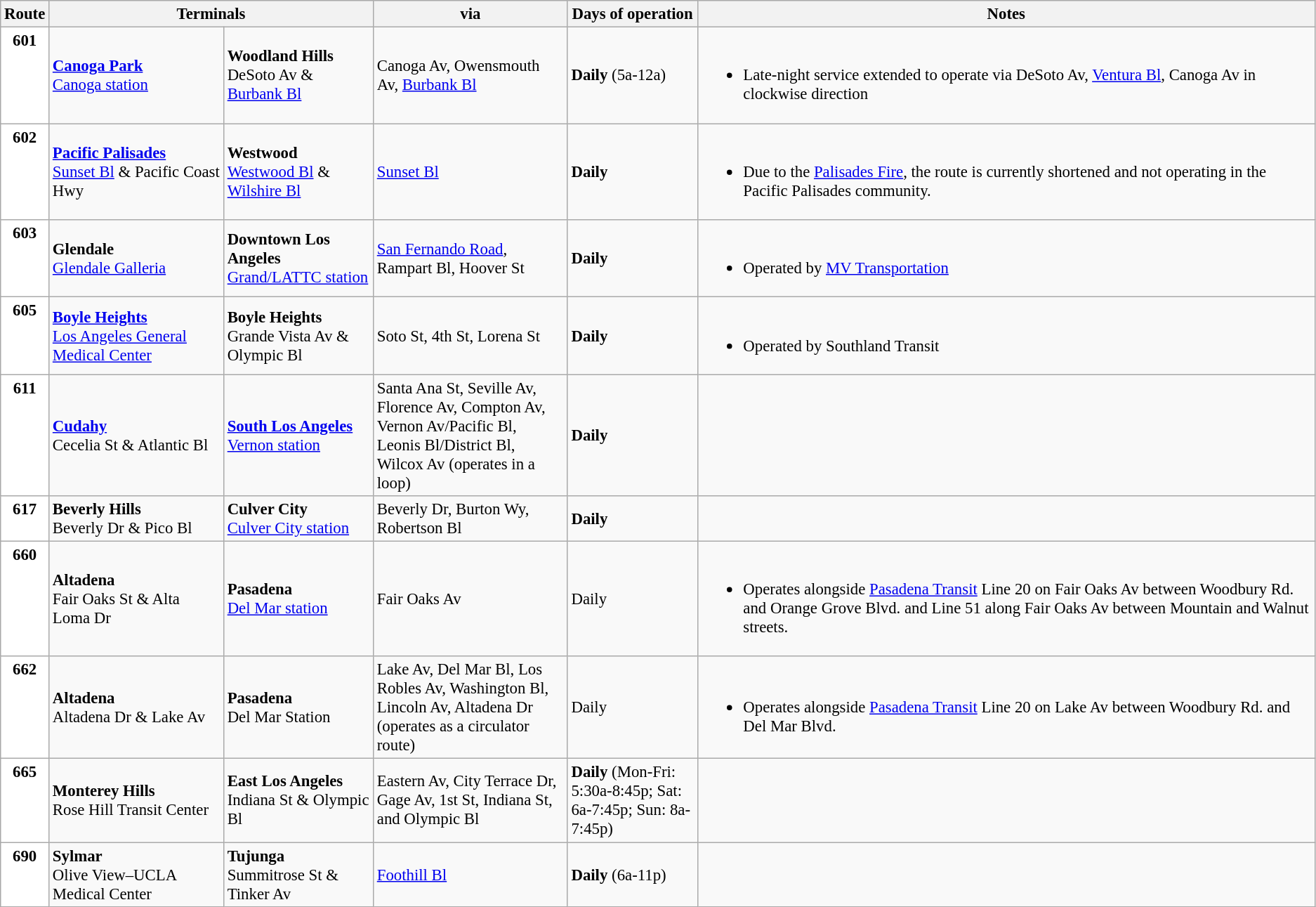<table class="wikitable sticky-header" style="font-size: 95%;" |>
<tr>
<th style="width:2%;">Route</th>
<th style="width:25%;" colspan=2>Terminals</th>
<th style="width:15%;">via</th>
<th style="width:10%;">Days of operation</th>
<th style="width:48%;">Notes</th>
</tr>
<tr>
<td style="text-align:center; background:white; color:black style=; vertical-align:top;"><div><strong>601</strong></div></td>
<td><strong><a href='#'>Canoga Park</a></strong><br><a href='#'>Canoga station</a></td>
<td><strong>Woodland Hills</strong><br>DeSoto Av & <a href='#'>Burbank Bl</a></td>
<td>Canoga Av, Owensmouth Av, <a href='#'>Burbank Bl</a></td>
<td><strong>Daily</strong> (5a-12a)</td>
<td><br><ul><li>Late-night service extended to operate via DeSoto Av, <a href='#'>Ventura Bl</a>, Canoga Av in clockwise direction</li></ul></td>
</tr>
<tr>
<td style="text-align:center; background:white; color:black style=; vertical-align:top;"><div><strong>602</strong></div></td>
<td><strong><a href='#'>Pacific Palisades</a></strong><br><a href='#'>Sunset Bl</a> & Pacific Coast Hwy</td>
<td><strong>Westwood</strong><br><a href='#'>Westwood Bl</a> & <a href='#'>Wilshire Bl</a></td>
<td><a href='#'>Sunset Bl</a></td>
<td><strong>Daily</strong></td>
<td><br><ul><li>Due to the <a href='#'>Palisades Fire</a>, the route is currently shortened and not operating in the Pacific Palisades community.</li></ul></td>
</tr>
<tr>
<td style="text-align:center; background:white; color:black; vertical-align:top;"><div><strong>603</strong></div></td>
<td><strong>Glendale</strong><br><a href='#'>Glendale Galleria</a></td>
<td><strong>Downtown Los Angeles</strong><br><a href='#'>Grand/LATTC station</a></td>
<td><a href='#'>San Fernando Road</a>, Rampart Bl, Hoover St</td>
<td><strong>Daily</strong></td>
<td><br><ul><li>Operated by <a href='#'>MV Transportation</a></li></ul></td>
</tr>
<tr>
<td style="text-align:center; background:white; color:black; vertical-align:top;"><div><strong>605</strong></div></td>
<td><strong><a href='#'>Boyle Heights</a></strong><br><a href='#'>Los Angeles General Medical Center</a></td>
<td><strong>Boyle Heights</strong><br>Grande Vista Av & Olympic Bl</td>
<td>Soto St, 4th St, Lorena St</td>
<td><strong>Daily</strong></td>
<td><br><ul><li>Operated by Southland Transit</li></ul></td>
</tr>
<tr>
<td style="text-align:center; background:white; color:black; vertical-align:top;"><div><strong>611</strong></div></td>
<td><strong><a href='#'>Cudahy</a></strong><br>Cecelia St & Atlantic Bl</td>
<td><strong><a href='#'>South Los Angeles</a></strong><br><a href='#'>Vernon station</a></td>
<td>Santa Ana St, Seville Av, Florence Av, Compton Av, Vernon Av/Pacific Bl, Leonis Bl/District Bl, Wilcox Av (operates in a loop)</td>
<td><strong>Daily</strong></td>
<td></td>
</tr>
<tr>
<td style="text-align:center; background:white; color:black; vertical-align:top;"><div><strong>617</strong></div></td>
<td><strong>Beverly Hills</strong><br>Beverly Dr & Pico Bl</td>
<td><strong>Culver City</strong><br><a href='#'>Culver City station</a></td>
<td>Beverly Dr, Burton Wy, Robertson Bl</td>
<td><strong>Daily</strong></td>
<td></td>
</tr>
<tr>
<td style="text-align:center; background:white; color:black; vertical-align:top;"><div><strong>660</strong></div></td>
<td><strong>Altadena</strong><br>Fair Oaks St & Alta Loma Dr</td>
<td><strong>Pasadena</strong><br><a href='#'>Del Mar station</a></td>
<td>Fair Oaks Av</td>
<td>Daily</td>
<td><br><ul><li>Operates alongside <a href='#'>Pasadena Transit</a> Line 20 on Fair Oaks Av between Woodbury Rd. and Orange Grove Blvd. and Line 51 along Fair Oaks Av between Mountain and Walnut streets.</li></ul></td>
</tr>
<tr>
<td style="text-align:center; background:white; color:black; vertical-align:top"><div><strong>662</strong></div></td>
<td><strong>Altadena</strong><br>Altadena Dr & Lake Av</td>
<td><strong>Pasadena</strong><br>Del Mar Station</td>
<td>Lake Av, Del Mar Bl, Los Robles Av, Washington Bl, Lincoln Av, Altadena Dr (operates as a circulator route)</td>
<td>Daily</td>
<td><br><ul><li>Operates alongside <a href='#'>Pasadena Transit</a> Line 20 on Lake Av between Woodbury Rd. and Del Mar Blvd.</li></ul></td>
</tr>
<tr>
<td style="text-align:center; background:white; color:black; vertical-align:top;"><div><strong>665</strong></div></td>
<td><strong>Monterey Hills</strong><br>Rose Hill Transit Center</td>
<td><strong>East Los Angeles</strong><br>Indiana St & Olympic Bl</td>
<td>Eastern Av, City Terrace Dr, Gage Av, 1st St, Indiana St, and Olympic Bl</td>
<td><strong>Daily</strong> (Mon-Fri: 5:30a-8:45p; Sat: 6a-7:45p; Sun: 8a-7:45p)</td>
<td></td>
</tr>
<tr>
<td style="text-align:center; background:white; color:black; vertical-align:top;"><div><strong>690</strong></div></td>
<td><strong>Sylmar</strong><br>Olive View–UCLA Medical Center</td>
<td><strong>Tujunga</strong><br>Summitrose St & Tinker Av</td>
<td><a href='#'>Foothill Bl</a></td>
<td><strong>Daily</strong> (6a-11p)</td>
<td></td>
</tr>
</table>
